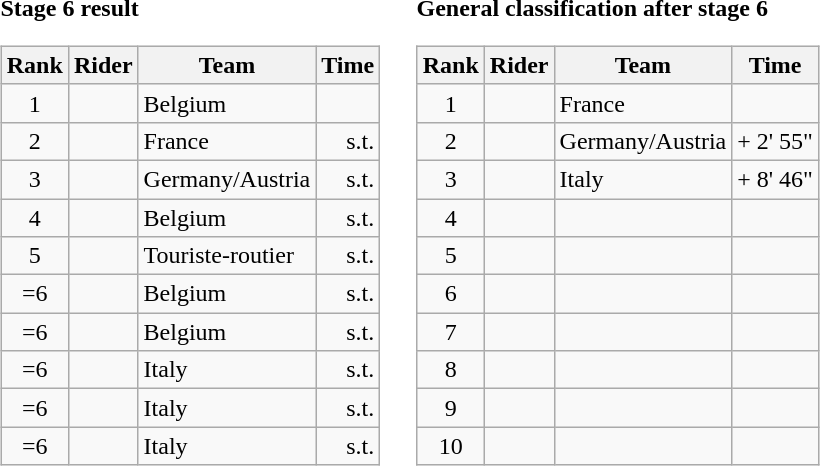<table>
<tr>
<td><strong>Stage 6 result</strong><br><table class="wikitable">
<tr>
<th scope="col">Rank</th>
<th scope="col">Rider</th>
<th scope="col">Team</th>
<th scope="col">Time</th>
</tr>
<tr>
<td style="text-align:center;">1</td>
<td></td>
<td>Belgium</td>
<td style="text-align:right;"></td>
</tr>
<tr>
<td style="text-align:center;">2</td>
<td></td>
<td>France</td>
<td style="text-align:right;">s.t.</td>
</tr>
<tr>
<td style="text-align:center;">3</td>
<td></td>
<td>Germany/Austria</td>
<td style="text-align:right;">s.t.</td>
</tr>
<tr>
<td style="text-align:center;">4</td>
<td></td>
<td>Belgium</td>
<td style="text-align:right;">s.t.</td>
</tr>
<tr>
<td style="text-align:center;">5</td>
<td></td>
<td>Touriste-routier</td>
<td style="text-align:right;">s.t.</td>
</tr>
<tr>
<td style="text-align:center;">=6</td>
<td></td>
<td>Belgium</td>
<td style="text-align:right;">s.t.</td>
</tr>
<tr>
<td style="text-align:center;">=6</td>
<td></td>
<td>Belgium</td>
<td style="text-align:right;">s.t.</td>
</tr>
<tr>
<td style="text-align:center;">=6</td>
<td></td>
<td>Italy</td>
<td style="text-align:right;">s.t.</td>
</tr>
<tr>
<td style="text-align:center;">=6</td>
<td></td>
<td>Italy</td>
<td style="text-align:right;">s.t.</td>
</tr>
<tr>
<td style="text-align:center;">=6</td>
<td></td>
<td>Italy</td>
<td style="text-align:right;">s.t.</td>
</tr>
</table>
</td>
<td></td>
<td><strong>General classification after stage 6</strong><br><table class="wikitable">
<tr>
<th scope="col">Rank</th>
<th scope="col">Rider</th>
<th scope="col">Team</th>
<th scope="col">Time</th>
</tr>
<tr>
<td style="text-align:center;">1</td>
<td></td>
<td>France</td>
<td style="text-align:right;"></td>
</tr>
<tr>
<td style="text-align:center;">2</td>
<td></td>
<td>Germany/Austria</td>
<td style="text-align:right;">+ 2' 55"</td>
</tr>
<tr>
<td style="text-align:center;">3</td>
<td></td>
<td>Italy</td>
<td style="text-align:right;">+ 8' 46"</td>
</tr>
<tr>
<td style="text-align:center;">4</td>
<td></td>
<td></td>
<td></td>
</tr>
<tr>
<td style="text-align:center;">5</td>
<td></td>
<td></td>
<td></td>
</tr>
<tr>
<td style="text-align:center;">6</td>
<td></td>
<td></td>
<td></td>
</tr>
<tr>
<td style="text-align:center;">7</td>
<td></td>
<td></td>
<td></td>
</tr>
<tr>
<td style="text-align:center;">8</td>
<td></td>
<td></td>
<td></td>
</tr>
<tr>
<td style="text-align:center;">9</td>
<td></td>
<td></td>
<td></td>
</tr>
<tr>
<td style="text-align:center;">10</td>
<td></td>
<td></td>
<td></td>
</tr>
</table>
</td>
</tr>
</table>
